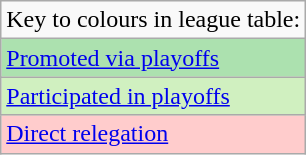<table class="wikitable">
<tr>
<td>Key to colours in league table:</td>
</tr>
<tr ! style="background:#ACE1AF;">
<td><a href='#'>Promoted via playoffs</a></td>
</tr>
<tr ! style="background:#D0F0C0;">
<td><a href='#'>Participated in playoffs</a></td>
</tr>
<tr ! style="background:#FFCCCC">
<td><a href='#'>Direct relegation</a></td>
</tr>
</table>
